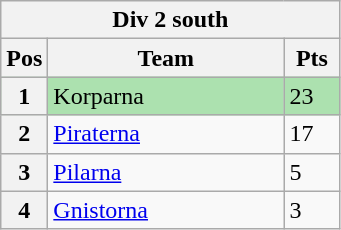<table class="wikitable">
<tr>
<th colspan="3">Div 2 south</th>
</tr>
<tr>
<th width=20>Pos</th>
<th width=150>Team</th>
<th width=30>Pts</th>
</tr>
<tr style="background:#ACE1AF;">
<th>1</th>
<td>Korparna</td>
<td>23</td>
</tr>
<tr>
<th>2</th>
<td><a href='#'>Piraterna</a></td>
<td>17</td>
</tr>
<tr>
<th>3</th>
<td><a href='#'>Pilarna</a></td>
<td>5</td>
</tr>
<tr>
<th>4</th>
<td><a href='#'>Gnistorna</a></td>
<td>3</td>
</tr>
</table>
